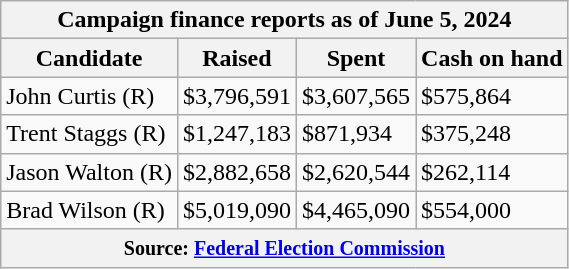<table class="wikitable sortable">
<tr>
<th colspan=4>Campaign finance reports as of June 5, 2024</th>
</tr>
<tr style="text-align:center;">
<th>Candidate</th>
<th>Raised</th>
<th>Spent</th>
<th>Cash on hand</th>
</tr>
<tr>
<td>John Curtis (R)</td>
<td>$3,796,591</td>
<td>$3,607,565</td>
<td>$575,864</td>
</tr>
<tr>
<td>Trent Staggs (R)</td>
<td>$1,247,183</td>
<td>$871,934</td>
<td>$375,248</td>
</tr>
<tr>
<td>Jason Walton (R)</td>
<td>$2,882,658</td>
<td>$2,620,544</td>
<td>$262,114</td>
</tr>
<tr>
<td>Brad Wilson (R)</td>
<td>$5,019,090</td>
<td>$4,465,090</td>
<td>$554,000</td>
</tr>
<tr>
<th colspan="4"><small>Source: <a href='#'>Federal Election Commission</a></small></th>
</tr>
</table>
